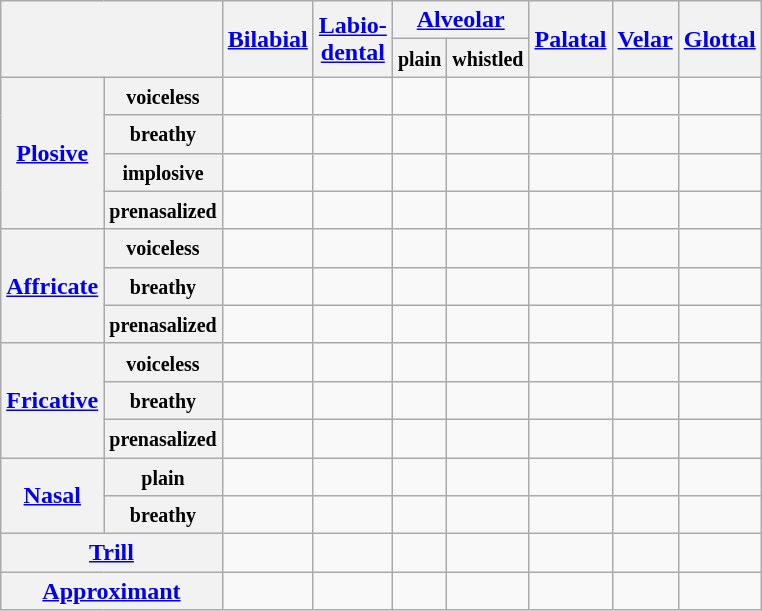<table class="wikitable" style="text-align:center;">
<tr>
<th colspan="2" rowspan="2"></th>
<th rowspan="2"><a href='#'>Bilabial</a></th>
<th rowspan="2"><a href='#'>Labio-<br>dental</a></th>
<th colspan="2"><a href='#'>Alveolar</a></th>
<th rowspan="2"><a href='#'>Palatal</a></th>
<th rowspan="2"><a href='#'>Velar</a></th>
<th rowspan="2"><a href='#'>Glottal</a></th>
</tr>
<tr>
<th><small>plain</small></th>
<th><small>whistled</small></th>
</tr>
<tr>
<th rowspan="4"><a href='#'>Plosive</a></th>
<th><small>voiceless</small></th>
<td></td>
<td></td>
<td></td>
<td></td>
<td></td>
<td></td>
<td></td>
</tr>
<tr>
<th><small>breathy</small></th>
<td></td>
<td></td>
<td></td>
<td></td>
<td></td>
<td></td>
<td></td>
</tr>
<tr>
<th><small>implosive</small></th>
<td></td>
<td></td>
<td></td>
<td></td>
<td></td>
<td></td>
<td></td>
</tr>
<tr>
<th><small>prenasalized</small></th>
<td></td>
<td></td>
<td></td>
<td></td>
<td></td>
<td></td>
<td></td>
</tr>
<tr>
<th rowspan="3"><a href='#'>Affricate</a></th>
<th><small>voiceless</small></th>
<td></td>
<td></td>
<td></td>
<td></td>
<td></td>
<td></td>
<td></td>
</tr>
<tr>
<th><small>breathy</small></th>
<td></td>
<td></td>
<td></td>
<td></td>
<td></td>
<td></td>
<td></td>
</tr>
<tr>
<th><small>prenasalized</small></th>
<td></td>
<td></td>
<td></td>
<td></td>
<td></td>
<td></td>
<td></td>
</tr>
<tr>
<th rowspan="3"><a href='#'>Fricative</a></th>
<th><small>voiceless</small></th>
<td></td>
<td></td>
<td></td>
<td></td>
<td></td>
<td></td>
<td></td>
</tr>
<tr>
<th><small>breathy</small></th>
<td></td>
<td></td>
<td></td>
<td></td>
<td></td>
<td></td>
<td></td>
</tr>
<tr>
<th><small>prenasalized</small></th>
<td></td>
<td></td>
<td></td>
<td></td>
<td></td>
<td></td>
<td></td>
</tr>
<tr>
<th rowspan="2"><a href='#'>Nasal</a></th>
<th><small>plain</small></th>
<td></td>
<td></td>
<td></td>
<td></td>
<td></td>
<td></td>
<td></td>
</tr>
<tr>
<th><small>breathy</small></th>
<td></td>
<td></td>
<td></td>
<td></td>
<td></td>
<td></td>
<td></td>
</tr>
<tr>
<th colspan="2"><a href='#'>Trill</a></th>
<td></td>
<td></td>
<td></td>
<td></td>
<td></td>
<td></td>
<td></td>
</tr>
<tr>
<th colspan="2"><a href='#'>Approximant</a></th>
<td></td>
<td></td>
<td></td>
<td></td>
<td></td>
<td></td>
<td></td>
</tr>
</table>
